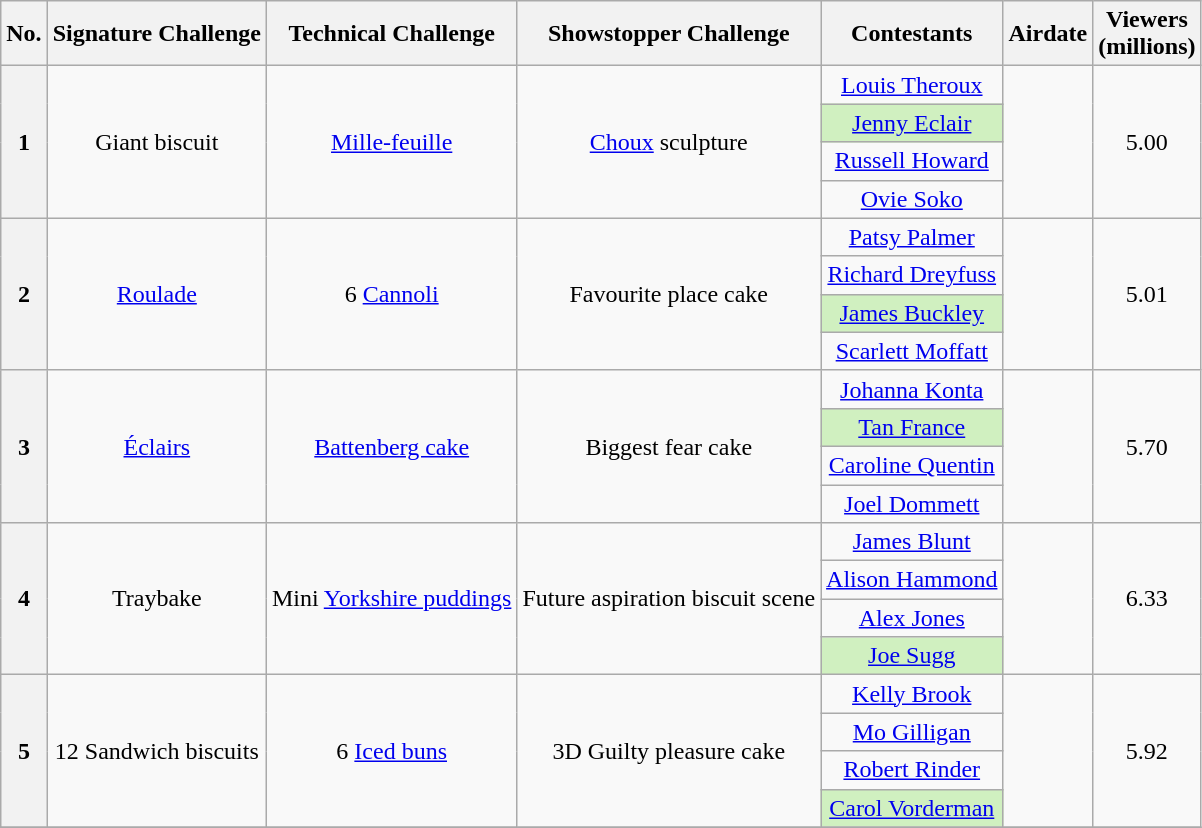<table class="wikitable" style="text-align:center;">
<tr>
<th scope="col">No.</th>
<th scope="col">Signature Challenge</th>
<th scope="col">Technical Challenge</th>
<th scope="col">Showstopper Challenge</th>
<th scope="col">Contestants</th>
<th scope="col">Airdate</th>
<th scope="col">Viewers<br>(millions)</th>
</tr>
<tr>
<th scope="rowgroup" rowspan=4>1</th>
<td rowspan=4>Giant biscuit</td>
<td rowspan=4><a href='#'>Mille-feuille</a></td>
<td rowspan=4><a href='#'>Choux</a> sculpture</td>
<td><a href='#'>Louis Theroux</a></td>
<td rowspan=4></td>
<td rowspan=4>5.00</td>
</tr>
<tr style="background:#d0f0c0">
<td><a href='#'>Jenny Eclair</a></td>
</tr>
<tr>
<td><a href='#'>Russell Howard</a></td>
</tr>
<tr>
<td><a href='#'>Ovie Soko</a></td>
</tr>
<tr>
<th scope="rowgroup" rowspan=4>2</th>
<td rowspan=4><a href='#'>Roulade</a></td>
<td rowspan=4>6 <a href='#'>Cannoli</a></td>
<td rowspan=4>Favourite place cake</td>
<td><a href='#'>Patsy Palmer</a></td>
<td rowspan=4></td>
<td rowspan=4>5.01</td>
</tr>
<tr>
<td><a href='#'>Richard Dreyfuss</a></td>
</tr>
<tr style="background:#d0f0c0">
<td><a href='#'>James Buckley</a></td>
</tr>
<tr>
<td><a href='#'>Scarlett Moffatt</a></td>
</tr>
<tr>
<th scope="rowgroup" rowspan=4>3</th>
<td rowspan=4><a href='#'>Éclairs</a></td>
<td rowspan=4><a href='#'>Battenberg cake</a></td>
<td rowspan=4>Biggest fear cake</td>
<td><a href='#'>Johanna Konta</a></td>
<td rowspan=4></td>
<td rowspan=4>5.70</td>
</tr>
<tr style="background:#d0f0c0">
<td><a href='#'>Tan France</a></td>
</tr>
<tr>
<td><a href='#'>Caroline Quentin</a></td>
</tr>
<tr>
<td><a href='#'>Joel Dommett</a></td>
</tr>
<tr>
<th scope="rowgroup" rowspan=4>4</th>
<td rowspan=4>Traybake</td>
<td rowspan=4>Mini <a href='#'>Yorkshire puddings</a></td>
<td rowspan=4>Future aspiration biscuit scene</td>
<td><a href='#'>James Blunt</a></td>
<td rowspan=4></td>
<td rowspan=4>6.33</td>
</tr>
<tr>
<td><a href='#'>Alison Hammond</a></td>
</tr>
<tr>
<td><a href='#'>Alex Jones</a></td>
</tr>
<tr style="background:#d0f0c0">
<td><a href='#'>Joe Sugg</a></td>
</tr>
<tr>
<th scope="rowgroup" rowspan=4>5</th>
<td rowspan=4>12 Sandwich biscuits</td>
<td rowspan=4>6 <a href='#'>Iced buns</a></td>
<td rowspan=4>3D Guilty pleasure cake</td>
<td><a href='#'>Kelly Brook</a></td>
<td rowspan=4></td>
<td rowspan=4>5.92</td>
</tr>
<tr>
<td><a href='#'>Mo Gilligan</a></td>
</tr>
<tr>
<td><a href='#'>Robert Rinder</a></td>
</tr>
<tr style="background:#d0f0c0">
<td><a href='#'>Carol Vorderman</a></td>
</tr>
<tr>
</tr>
</table>
